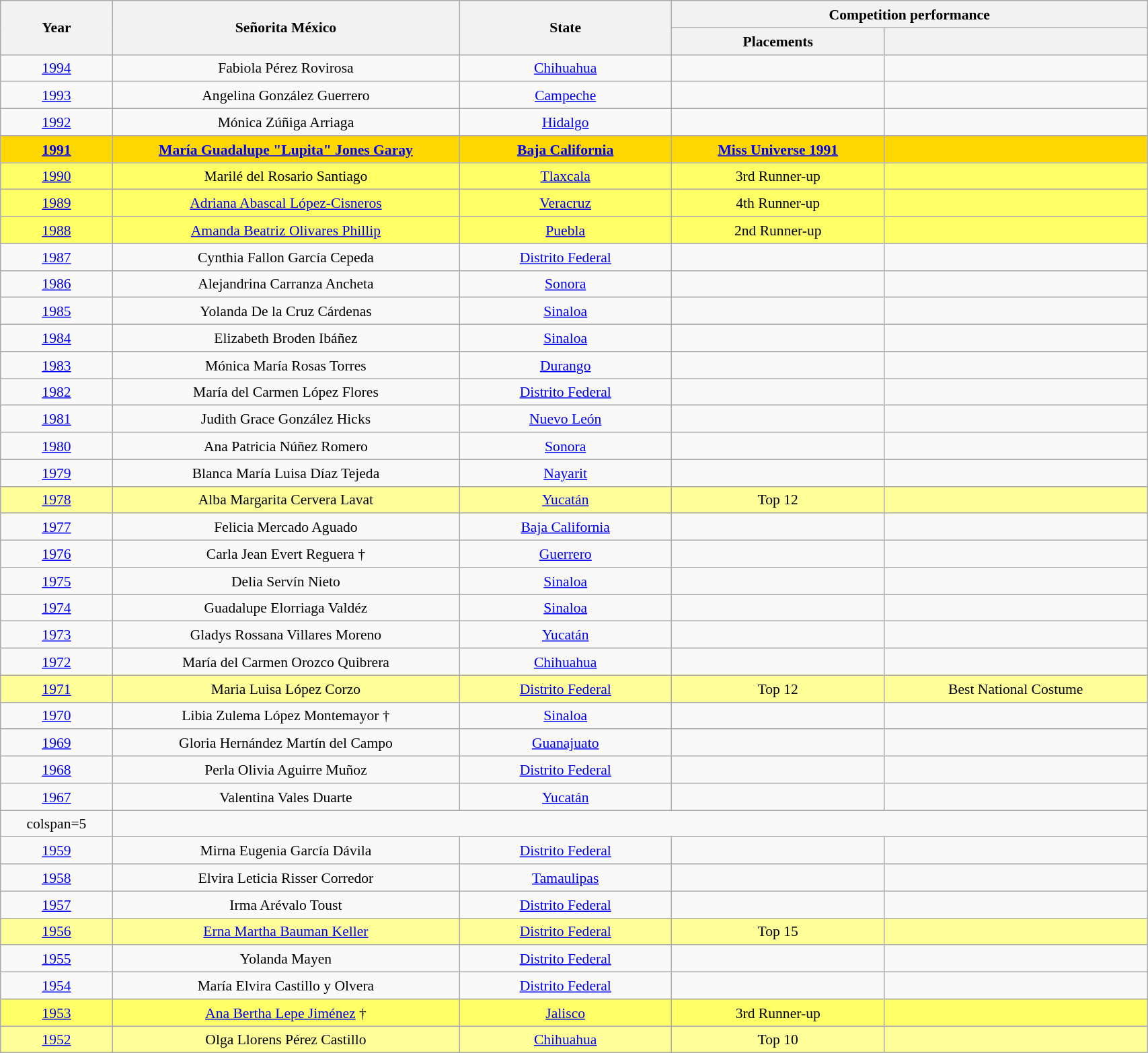<table class="wikitable" style="text-align:center; line-height:20px; font-size:90%; width:90%;">
<tr>
<th rowspan="2"  width=60px>Year</th>
<th rowspan="2"  width=200px>Señorita México</th>
<th rowspan="2"  width=120px>State</th>
<th colspan="2"  width=200px>Competition performance</th>
</tr>
<tr>
<th width=120px>Placements</th>
<th width=150px></th>
</tr>
<tr>
<td><a href='#'>1994</a></td>
<td>Fabiola Pérez Rovirosa</td>
<td><a href='#'>Chihuahua</a></td>
<td></td>
<td></td>
</tr>
<tr>
<td><a href='#'>1993</a></td>
<td>Angelina González Guerrero</td>
<td><a href='#'>Campeche</a></td>
<td></td>
<td></td>
</tr>
<tr>
<td><a href='#'>1992</a></td>
<td>Mónica Zúñiga Arriaga</td>
<td><a href='#'>Hidalgo</a></td>
<td></td>
<td></td>
</tr>
<tr bgcolor="gold">
<td><strong><a href='#'>1991</a></strong></td>
<td><strong><a href='#'>María Guadalupe "Lupita" Jones Garay</a></strong></td>
<td><strong><a href='#'>Baja California</a></strong></td>
<td><strong><a href='#'>Miss Universe 1991</a></strong></td>
<td></td>
</tr>
<tr style="background-color:#FFFF66">
<td><a href='#'>1990</a></td>
<td>Marilé del Rosario Santiago</td>
<td><a href='#'>Tlaxcala</a></td>
<td>3rd Runner-up</td>
<td></td>
</tr>
<tr style="background-color:#FFFF66">
<td><a href='#'>1989</a></td>
<td><a href='#'>Adriana Abascal López-Cisneros</a></td>
<td><a href='#'>Veracruz</a></td>
<td>4th Runner-up</td>
<td></td>
</tr>
<tr style="background-color:#FFFF66">
<td><a href='#'>1988</a></td>
<td><a href='#'>Amanda Beatriz Olivares Phillip</a></td>
<td><a href='#'>Puebla</a></td>
<td>2nd Runner-up</td>
<td></td>
</tr>
<tr>
<td><a href='#'>1987</a></td>
<td>Cynthia Fallon García Cepeda</td>
<td><a href='#'>Distrito Federal</a></td>
<td></td>
<td></td>
</tr>
<tr>
<td><a href='#'>1986</a></td>
<td>Alejandrina Carranza Ancheta</td>
<td><a href='#'>Sonora</a></td>
<td></td>
<td></td>
</tr>
<tr>
<td><a href='#'>1985</a></td>
<td>Yolanda De la Cruz Cárdenas</td>
<td><a href='#'>Sinaloa</a></td>
<td></td>
<td></td>
</tr>
<tr>
<td><a href='#'>1984</a></td>
<td>Elizabeth Broden Ibáñez</td>
<td><a href='#'>Sinaloa</a></td>
<td></td>
<td></td>
</tr>
<tr>
<td><a href='#'>1983</a></td>
<td>Mónica María Rosas Torres</td>
<td><a href='#'>Durango</a></td>
<td></td>
<td></td>
</tr>
<tr>
<td><a href='#'>1982</a></td>
<td>María del Carmen López Flores</td>
<td><a href='#'>Distrito Federal</a></td>
<td></td>
<td></td>
</tr>
<tr>
<td><a href='#'>1981</a></td>
<td>Judith Grace González Hicks</td>
<td><a href='#'>Nuevo León</a></td>
<td></td>
<td></td>
</tr>
<tr>
<td><a href='#'>1980</a></td>
<td>Ana Patricia Núñez Romero</td>
<td><a href='#'>Sonora</a></td>
<td></td>
<td></td>
</tr>
<tr>
<td><a href='#'>1979</a></td>
<td>Blanca María Luisa Díaz Tejeda</td>
<td><a href='#'>Nayarit</a></td>
<td></td>
<td></td>
</tr>
<tr style="background-color:#FFFF99">
<td><a href='#'>1978</a></td>
<td>Alba Margarita Cervera Lavat</td>
<td><a href='#'>Yucatán</a></td>
<td>Top 12</td>
<td></td>
</tr>
<tr>
<td><a href='#'>1977</a></td>
<td>Felicia Mercado Aguado</td>
<td><a href='#'>Baja California</a></td>
<td></td>
<td></td>
</tr>
<tr>
<td><a href='#'>1976</a></td>
<td>Carla Jean Evert Reguera †</td>
<td><a href='#'>Guerrero</a></td>
<td></td>
<td></td>
</tr>
<tr>
<td><a href='#'>1975</a></td>
<td>Delia Servín Nieto</td>
<td><a href='#'>Sinaloa</a></td>
<td></td>
<td></td>
</tr>
<tr>
<td><a href='#'>1974</a></td>
<td>Guadalupe Elorriaga Valdéz</td>
<td><a href='#'>Sinaloa</a></td>
<td></td>
<td></td>
</tr>
<tr>
<td><a href='#'>1973</a></td>
<td>Gladys Rossana Villares Moreno</td>
<td><a href='#'>Yucatán</a></td>
<td></td>
<td></td>
</tr>
<tr>
<td><a href='#'>1972</a></td>
<td>María del Carmen Orozco Quibrera</td>
<td><a href='#'>Chihuahua</a></td>
<td></td>
<td></td>
</tr>
<tr style="background-color:#FFFF99">
<td><a href='#'>1971</a></td>
<td>Maria Luisa López Corzo</td>
<td><a href='#'>Distrito Federal</a></td>
<td>Top 12</td>
<td>Best National Costume</td>
</tr>
<tr>
<td><a href='#'>1970</a></td>
<td>Libia Zulema López Montemayor †</td>
<td><a href='#'>Sinaloa</a></td>
<td></td>
<td></td>
</tr>
<tr>
<td><a href='#'>1969</a></td>
<td>Gloria Hernández Martín del Campo</td>
<td><a href='#'>Guanajuato</a></td>
<td></td>
<td></td>
</tr>
<tr>
<td><a href='#'>1968</a></td>
<td>Perla Olivia Aguirre Muñoz</td>
<td><a href='#'>Distrito Federal</a></td>
<td></td>
<td></td>
</tr>
<tr>
<td><a href='#'>1967</a></td>
<td>Valentina Vales Duarte</td>
<td><a href='#'>Yucatán</a></td>
<td></td>
<td></td>
</tr>
<tr>
<td>colspan=5 </td>
</tr>
<tr>
<td><a href='#'>1959</a></td>
<td>Mirna Eugenia García Dávila</td>
<td><a href='#'>Distrito Federal</a></td>
<td></td>
<td></td>
</tr>
<tr>
<td><a href='#'>1958</a></td>
<td>Elvira Leticia Risser Corredor</td>
<td><a href='#'>Tamaulipas</a></td>
<td></td>
<td></td>
</tr>
<tr>
<td><a href='#'>1957</a></td>
<td>Irma Arévalo Toust</td>
<td><a href='#'>Distrito Federal</a></td>
<td></td>
<td></td>
</tr>
<tr style="background-color:#FFFF99">
<td><a href='#'>1956</a></td>
<td><a href='#'>Erna Martha Bauman Keller</a></td>
<td><a href='#'>Distrito Federal</a></td>
<td>Top 15</td>
<td></td>
</tr>
<tr>
<td><a href='#'>1955</a></td>
<td>Yolanda Mayen</td>
<td><a href='#'>Distrito Federal</a></td>
<td></td>
<td></td>
</tr>
<tr>
<td><a href='#'>1954</a></td>
<td>María Elvira Castillo y Olvera</td>
<td><a href='#'>Distrito Federal</a></td>
<td></td>
<td></td>
</tr>
<tr style="background-color:#FFFF66">
<td><a href='#'>1953</a></td>
<td><a href='#'>Ana Bertha Lepe Jiménez</a> †</td>
<td><a href='#'>Jalisco</a></td>
<td>3rd Runner-up</td>
<td></td>
</tr>
<tr style="background-color:#FFFF99">
<td><a href='#'>1952</a></td>
<td>Olga Llorens Pérez Castillo</td>
<td><a href='#'>Chihuahua</a></td>
<td>Top 10</td>
<td></td>
</tr>
</table>
